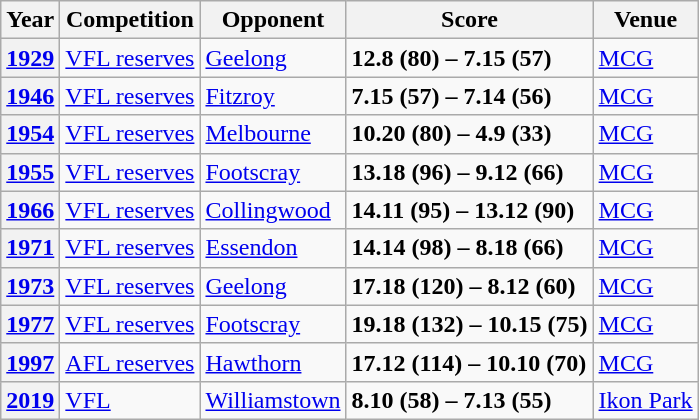<table class="wikitable">
<tr>
<th scope="col">Year</th>
<th scope="col">Competition</th>
<th scope="col">Opponent</th>
<th scope="col">Score</th>
<th scope="col">Venue</th>
</tr>
<tr>
<th scope="row"><a href='#'>1929</a></th>
<td><a href='#'>VFL reserves</a></td>
<td><a href='#'>Geelong</a></td>
<td><strong>12.8 (80) – 7.15 (57)</strong></td>
<td><a href='#'>MCG</a></td>
</tr>
<tr>
<th scope="row"><a href='#'>1946</a></th>
<td><a href='#'>VFL reserves</a></td>
<td><a href='#'>Fitzroy</a></td>
<td><strong>7.15 (57) – 7.14 (56)</strong></td>
<td><a href='#'>MCG</a></td>
</tr>
<tr>
<th scope="row"><a href='#'>1954</a></th>
<td><a href='#'>VFL reserves</a></td>
<td><a href='#'>Melbourne</a></td>
<td><strong>10.20 (80) – 4.9 (33)</strong></td>
<td><a href='#'>MCG</a></td>
</tr>
<tr>
<th scope="row"><a href='#'>1955</a></th>
<td><a href='#'>VFL reserves</a></td>
<td><a href='#'>Footscray</a></td>
<td><strong>13.18 (96) – 9.12 (66)</strong></td>
<td><a href='#'>MCG</a></td>
</tr>
<tr>
<th scope="row"><a href='#'>1966</a></th>
<td><a href='#'>VFL reserves</a></td>
<td><a href='#'>Collingwood</a></td>
<td><strong>14.11 (95) – 13.12 (90)</strong></td>
<td><a href='#'>MCG</a></td>
</tr>
<tr>
<th scope="row"><a href='#'>1971</a></th>
<td><a href='#'>VFL reserves</a></td>
<td><a href='#'>Essendon</a></td>
<td><strong>14.14 (98) – 8.18 (66)</strong></td>
<td><a href='#'>MCG</a></td>
</tr>
<tr>
<th scope="row"><a href='#'>1973</a></th>
<td><a href='#'>VFL reserves</a></td>
<td><a href='#'>Geelong</a></td>
<td><strong>17.18 (120) – 8.12 (60)</strong></td>
<td><a href='#'>MCG</a></td>
</tr>
<tr>
<th scope="row"><a href='#'>1977</a></th>
<td><a href='#'>VFL reserves</a></td>
<td><a href='#'>Footscray</a></td>
<td class="nowrap"><strong>19.18 (132) – 10.15 (75)</strong></td>
<td><a href='#'>MCG</a></td>
</tr>
<tr>
<th scope="row"><a href='#'>1997</a></th>
<td><a href='#'>AFL reserves</a></td>
<td><a href='#'>Hawthorn</a></td>
<td><strong>17.12 (114) – 10.10 (70)</strong></td>
<td><a href='#'>MCG</a></td>
</tr>
<tr>
<th scope="row"><a href='#'>2019</a></th>
<td><a href='#'>VFL</a></td>
<td><a href='#'>Williamstown</a></td>
<td><strong>8.10 (58) – 7.13 (55)</strong></td>
<td><a href='#'>Ikon Park</a></td>
</tr>
</table>
